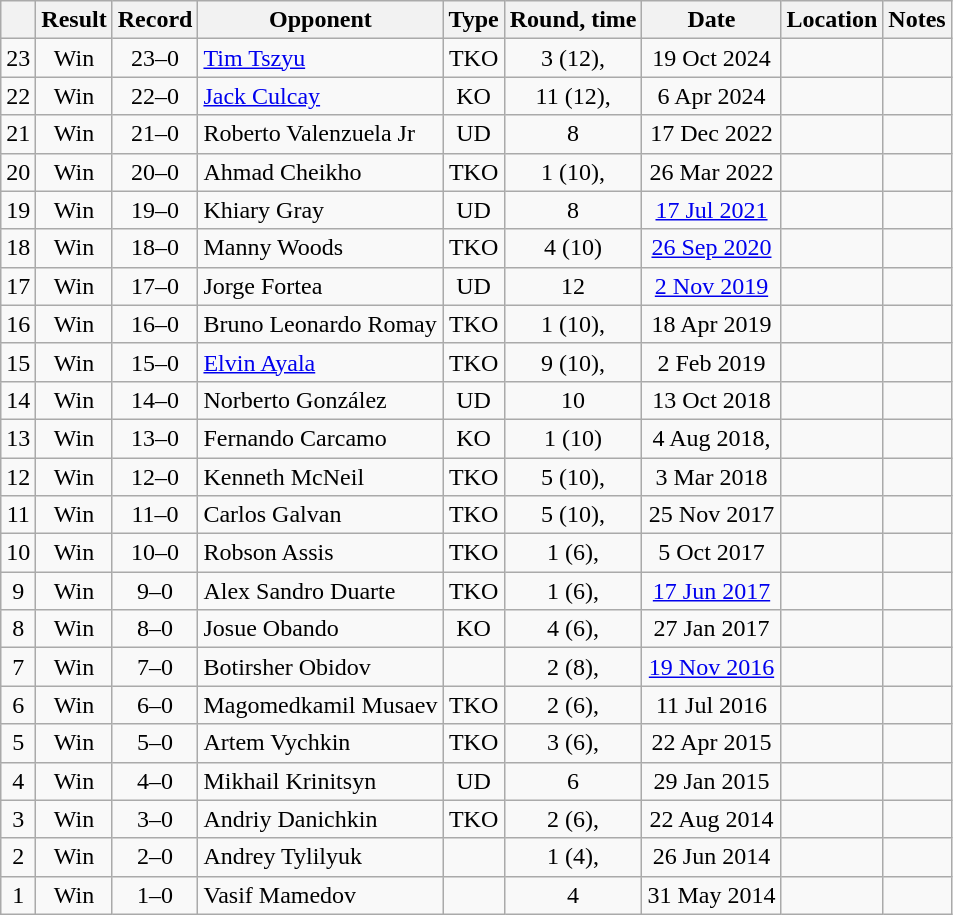<table class=wikitable style=text-align:center>
<tr>
<th></th>
<th>Result</th>
<th>Record</th>
<th>Opponent</th>
<th>Type</th>
<th>Round, time</th>
<th>Date</th>
<th>Location</th>
<th>Notes</th>
</tr>
<tr>
<td>23</td>
<td>Win</td>
<td>23–0</td>
<td style="text-align:left;"><a href='#'>Tim Tszyu</a></td>
<td>TKO</td>
<td>3 (12), </td>
<td>19 Oct 2024</td>
<td style="text-align:left;"></td>
<td style="text-align:left;"></td>
</tr>
<tr>
<td>22</td>
<td>Win</td>
<td>22–0</td>
<td style="text-align:left;"><a href='#'>Jack Culcay</a></td>
<td>KO</td>
<td>11 (12), </td>
<td>6 Apr 2024</td>
<td style="text-align:left;"></td>
<td style="text-align:left;"></td>
</tr>
<tr>
<td>21</td>
<td>Win</td>
<td>21–0</td>
<td align=left>Roberto Valenzuela Jr</td>
<td>UD</td>
<td>8</td>
<td>17 Dec 2022</td>
<td align=left></td>
<td align=left></td>
</tr>
<tr>
<td>20</td>
<td>Win</td>
<td>20–0</td>
<td align=left>Ahmad Cheikho</td>
<td>TKO</td>
<td>1 (10), </td>
<td>26 Mar 2022</td>
<td align=left></td>
<td align=left></td>
</tr>
<tr>
<td>19</td>
<td>Win</td>
<td>19–0</td>
<td align=left>Khiary Gray</td>
<td>UD</td>
<td>8</td>
<td><a href='#'>17 Jul 2021</a></td>
<td align=left></td>
<td align=left></td>
</tr>
<tr>
<td>18</td>
<td>Win</td>
<td>18–0</td>
<td align=left>Manny Woods</td>
<td>TKO</td>
<td>4 (10)</td>
<td><a href='#'>26 Sep 2020</a></td>
<td align=left></td>
<td align=left></td>
</tr>
<tr>
<td>17</td>
<td>Win</td>
<td>17–0</td>
<td align=left>Jorge Fortea</td>
<td>UD</td>
<td>12</td>
<td><a href='#'>2 Nov 2019</a></td>
<td align=left></td>
<td align=left></td>
</tr>
<tr>
<td>16</td>
<td>Win</td>
<td>16–0</td>
<td align=left>Bruno Leonardo Romay</td>
<td>TKO</td>
<td>1 (10), </td>
<td>18 Apr 2019</td>
<td align=left></td>
<td align=left></td>
</tr>
<tr>
<td>15</td>
<td>Win</td>
<td>15–0</td>
<td align=left><a href='#'>Elvin Ayala</a></td>
<td>TKO</td>
<td>9 (10), </td>
<td>2 Feb 2019</td>
<td align=left></td>
<td align=left></td>
</tr>
<tr>
<td>14</td>
<td>Win</td>
<td>14–0</td>
<td align=left>Norberto González</td>
<td>UD</td>
<td>10</td>
<td>13 Oct 2018</td>
<td align=left></td>
<td align=left></td>
</tr>
<tr>
<td>13</td>
<td>Win</td>
<td>13–0</td>
<td align=left>Fernando Carcamo</td>
<td>KO</td>
<td>1 (10)</td>
<td>4 Aug 2018, </td>
<td align=left></td>
<td align=left></td>
</tr>
<tr>
<td>12</td>
<td>Win</td>
<td>12–0</td>
<td align=left>Kenneth McNeil</td>
<td>TKO</td>
<td>5 (10), </td>
<td>3 Mar 2018</td>
<td align=left></td>
<td align=left></td>
</tr>
<tr>
<td>11</td>
<td>Win</td>
<td>11–0</td>
<td align=left>Carlos Galvan</td>
<td>TKO</td>
<td>5 (10), </td>
<td>25 Nov 2017</td>
<td align=left></td>
<td align=left></td>
</tr>
<tr>
<td>10</td>
<td>Win</td>
<td>10–0</td>
<td align=left>Robson Assis</td>
<td>TKO</td>
<td>1 (6), </td>
<td>5 Oct 2017</td>
<td align=left></td>
<td align=left></td>
</tr>
<tr>
<td>9</td>
<td>Win</td>
<td>9–0</td>
<td align=left>Alex Sandro Duarte</td>
<td>TKO</td>
<td>1 (6), </td>
<td><a href='#'>17 Jun 2017</a></td>
<td align=left></td>
<td align=left></td>
</tr>
<tr>
<td>8</td>
<td>Win</td>
<td>8–0</td>
<td align=left>Josue Obando</td>
<td>KO</td>
<td>4 (6), </td>
<td>27 Jan 2017</td>
<td align=left></td>
<td align=left></td>
</tr>
<tr>
<td>7</td>
<td>Win</td>
<td>7–0</td>
<td align=left>Botirsher Obidov</td>
<td></td>
<td>2 (8), </td>
<td><a href='#'>19 Nov 2016</a></td>
<td align=left></td>
<td align=left></td>
</tr>
<tr>
<td>6</td>
<td>Win</td>
<td>6–0</td>
<td align=left>Magomedkamil Musaev</td>
<td>TKO</td>
<td>2 (6), </td>
<td>11 Jul 2016</td>
<td align=left></td>
<td align=left></td>
</tr>
<tr>
<td>5</td>
<td>Win</td>
<td>5–0</td>
<td align=left>Artem Vychkin</td>
<td>TKO</td>
<td>3 (6), </td>
<td>22 Apr 2015</td>
<td align=left></td>
<td align=left></td>
</tr>
<tr>
<td>4</td>
<td>Win</td>
<td>4–0</td>
<td align=left>Mikhail Krinitsyn</td>
<td>UD</td>
<td>6</td>
<td>29 Jan 2015</td>
<td align=left></td>
<td align=left></td>
</tr>
<tr>
<td>3</td>
<td>Win</td>
<td>3–0</td>
<td align=left>Andriy Danichkin</td>
<td>TKO</td>
<td>2 (6), </td>
<td>22 Aug 2014</td>
<td align=left></td>
<td align=left></td>
</tr>
<tr>
<td>2</td>
<td>Win</td>
<td>2–0</td>
<td align=left>Andrey Tylilyuk</td>
<td></td>
<td>1 (4), </td>
<td>26 Jun 2014</td>
<td align=left></td>
<td align=left></td>
</tr>
<tr>
<td>1</td>
<td>Win</td>
<td>1–0</td>
<td align=left>Vasif Mamedov</td>
<td></td>
<td>4</td>
<td>31 May 2014</td>
<td align=left></td>
<td align=left></td>
</tr>
</table>
